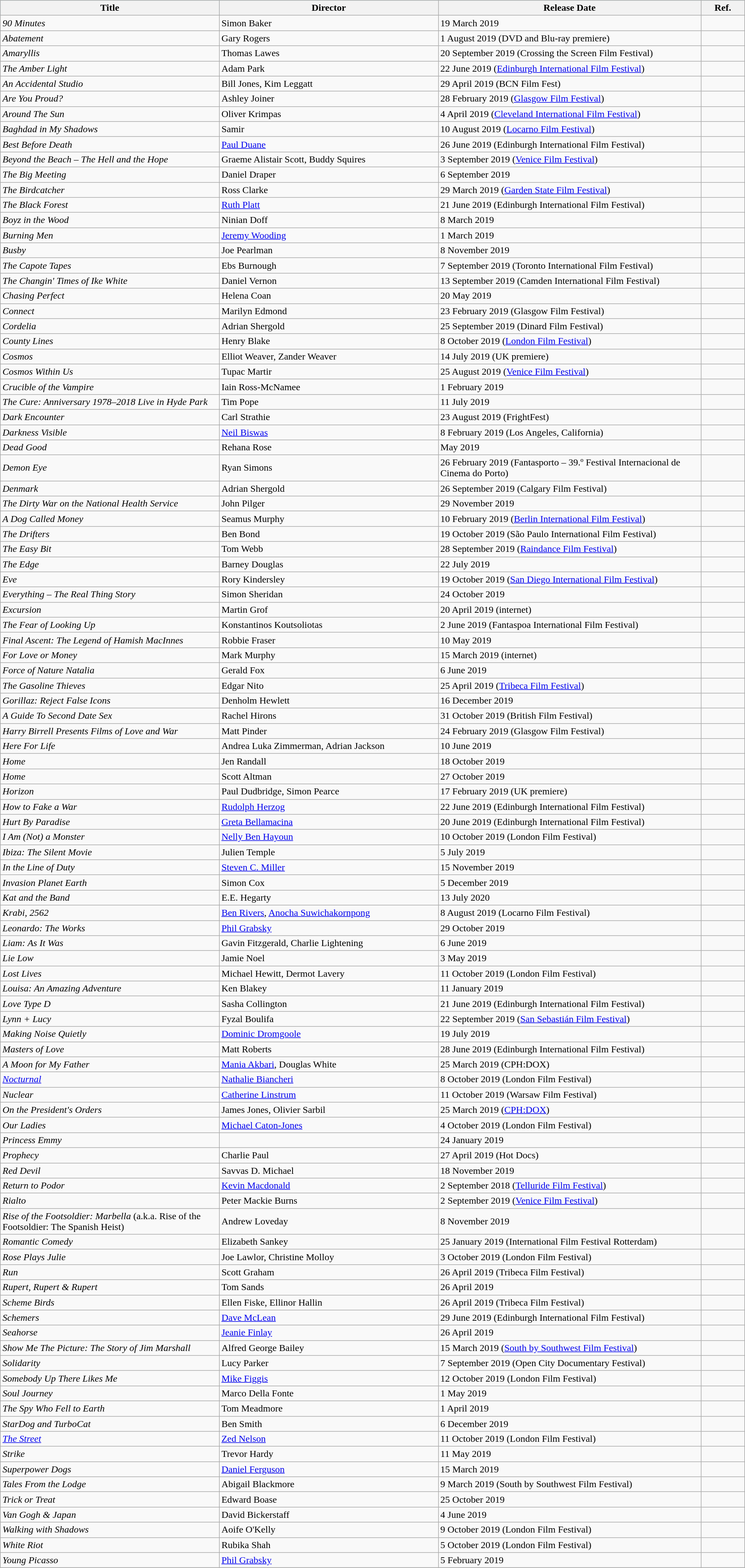<table class="wikitable">
<tr style="background:#b0e0e6; text-align:center;">
<th style="width:25%;">Title</th>
<th style="width:25%;">Director</th>
<th style="width:30%;">Release Date</th>
<th style="width:5%;">Ref.</th>
</tr>
<tr>
<td><em>90 Minutes</em></td>
<td>Simon Baker</td>
<td>19 March 2019</td>
<td></td>
</tr>
<tr>
<td><em>Abatement</em></td>
<td>Gary Rogers</td>
<td>1 August 2019 (DVD and Blu-ray premiere)</td>
<td></td>
</tr>
<tr>
<td><em>Amaryllis</em></td>
<td>Thomas Lawes</td>
<td>20 September 2019 (Crossing the Screen Film Festival)</td>
<td></td>
</tr>
<tr>
<td><em>The Amber Light</em></td>
<td>Adam Park</td>
<td>22 June 2019	(<a href='#'>Edinburgh International Film Festival</a>)</td>
<td></td>
</tr>
<tr>
<td><em>An Accidental Studio</em></td>
<td>Bill Jones, Kim Leggatt</td>
<td>29 April 2019 (BCN Film Fest)</td>
<td></td>
</tr>
<tr>
<td><em>Are You Proud?</em></td>
<td>Ashley Joiner</td>
<td>28 February 2019 (<a href='#'>Glasgow Film Festival</a>)</td>
<td></td>
</tr>
<tr>
<td><em>Around The Sun</em></td>
<td>Oliver Krimpas</td>
<td>4 April 2019	(<a href='#'>Cleveland International Film Festival</a>)</td>
<td></td>
</tr>
<tr>
<td><em>Baghdad in My Shadows</em></td>
<td>Samir</td>
<td>10 August 2019 (<a href='#'>Locarno Film Festival</a>)</td>
<td></td>
</tr>
<tr>
<td><em>Best Before Death</em></td>
<td><a href='#'>Paul Duane</a></td>
<td>26 June 2019	(Edinburgh International Film Festival)</td>
<td></td>
</tr>
<tr>
<td><em>Beyond the Beach – The Hell and the Hope</em></td>
<td>Graeme Alistair Scott, Buddy Squires</td>
<td>3 September 2019 (<a href='#'>Venice Film Festival</a>)</td>
<td></td>
</tr>
<tr>
<td><em>The Big Meeting</em></td>
<td>Daniel Draper</td>
<td>6 September 2019</td>
<td></td>
</tr>
<tr>
<td><em>The Birdcatcher</em></td>
<td>Ross Clarke</td>
<td>29 March 2019 (<a href='#'>Garden State Film Festival</a>)</td>
<td></td>
</tr>
<tr>
<td><em>The Black Forest</em></td>
<td><a href='#'>Ruth Platt</a></td>
<td>21 June 2019	(Edinburgh International Film Festival)</td>
<td></td>
</tr>
<tr>
<td><em>Boyz in the Wood</em></td>
<td>Ninian Doff</td>
<td>8 March 2019</td>
<td></td>
</tr>
<tr>
<td><em>Burning Men</em></td>
<td><a href='#'>Jeremy Wooding</a></td>
<td>1 March 2019</td>
<td></td>
</tr>
<tr>
<td><em>Busby</em></td>
<td>Joe Pearlman</td>
<td>8 November 2019</td>
<td></td>
</tr>
<tr>
<td><em>The Capote Tapes</em></td>
<td>Ebs Burnough</td>
<td>7 September 2019 (Toronto International Film Festival)</td>
<td></td>
</tr>
<tr>
<td><em>The Changin' Times of Ike White</em></td>
<td>Daniel Vernon</td>
<td>13 September 2019 (Camden International Film Festival)</td>
<td></td>
</tr>
<tr>
<td><em>Chasing Perfect</em></td>
<td>Helena Coan</td>
<td>20 May 2019</td>
<td></td>
</tr>
<tr>
<td><em>Connect</em></td>
<td>Marilyn Edmond</td>
<td>23 February 2019 (Glasgow Film Festival)</td>
<td></td>
</tr>
<tr>
<td><em>Cordelia</em></td>
<td>Adrian Shergold</td>
<td>25 September 2019 (Dinard Film Festival)</td>
<td></td>
</tr>
<tr>
<td><em>County Lines</em></td>
<td>Henry Blake</td>
<td>8 October 2019 (<a href='#'>London Film Festival</a>)</td>
<td></td>
</tr>
<tr>
<td><em>Cosmos</em></td>
<td>Elliot Weaver, Zander Weaver</td>
<td>14 July 2019	(UK premiere)</td>
<td></td>
</tr>
<tr>
<td><em>Cosmos Within Us</em></td>
<td>Tupac Martir</td>
<td>25 August 2019 (<a href='#'>Venice Film Festival</a>)</td>
<td></td>
</tr>
<tr>
<td><em>Crucible of the Vampire</em></td>
<td>Iain Ross-McNamee</td>
<td>1 February 2019</td>
<td></td>
</tr>
<tr>
<td><em>The Cure: Anniversary 1978–2018 Live in Hyde Park</em></td>
<td>Tim Pope</td>
<td>11 July 2019</td>
<td></td>
</tr>
<tr>
<td><em>Dark Encounter</em></td>
<td>Carl Strathie</td>
<td>23 August 2019 (FrightFest)</td>
<td></td>
</tr>
<tr>
<td><em>Darkness Visible</em></td>
<td><a href='#'>Neil Biswas</a></td>
<td>8 February 2019 (Los Angeles, California)</td>
<td></td>
</tr>
<tr>
<td><em>Dead Good</em></td>
<td>Rehana Rose</td>
<td>May 2019</td>
<td></td>
</tr>
<tr>
<td><em>Demon Eye</em></td>
<td>Ryan Simons</td>
<td>26 February 2019 (Fantasporto – 39.º Festival Internacional de Cinema do Porto)</td>
<td></td>
</tr>
<tr>
<td><em>Denmark</em></td>
<td>Adrian Shergold</td>
<td>26 September 2019 (Calgary Film Festival)</td>
<td></td>
</tr>
<tr>
<td><em>The Dirty War on the National Health Service</em></td>
<td>John Pilger</td>
<td>29 November 2019</td>
<td></td>
</tr>
<tr>
<td><em>A Dog Called Money</em></td>
<td>Seamus Murphy</td>
<td>10 February 2019 (<a href='#'>Berlin International Film Festival</a>)</td>
<td></td>
</tr>
<tr>
<td><em>The Drifters</em></td>
<td>Ben Bond</td>
<td>19 October 2019	(São Paulo International Film Festival)</td>
<td></td>
</tr>
<tr>
<td><em>The Easy Bit</em></td>
<td>Tom Webb</td>
<td>28 September 2019 (<a href='#'>Raindance Film Festival</a>)</td>
<td></td>
</tr>
<tr>
<td><em>The Edge</em></td>
<td>Barney Douglas</td>
<td>22 July 2019</td>
<td></td>
</tr>
<tr>
<td><em>Eve</em></td>
<td>Rory Kindersley</td>
<td>19 October 2019 (<a href='#'>San Diego International Film Festival</a>)</td>
<td></td>
</tr>
<tr>
<td><em>Everything – The Real Thing Story</em></td>
<td>Simon Sheridan</td>
<td>24 October 2019</td>
<td></td>
</tr>
<tr>
<td><em>Excursion</em></td>
<td>Martin Grof</td>
<td>20 April 2019 (internet)</td>
<td></td>
</tr>
<tr>
<td><em>The Fear of Looking Up</em></td>
<td>Konstantinos Koutsoliotas</td>
<td>2 June 2019 (Fantaspoa International Film Festival)</td>
<td></td>
</tr>
<tr>
<td><em>Final Ascent: The Legend of Hamish MacInnes</em></td>
<td>Robbie Fraser</td>
<td>10 May 2019</td>
<td></td>
</tr>
<tr>
<td><em>For Love or Money</em></td>
<td>Mark Murphy</td>
<td>15 March 2019 (internet)</td>
<td></td>
</tr>
<tr>
<td><em>Force of Nature Natalia</em></td>
<td>Gerald Fox</td>
<td>6 June 2019</td>
<td></td>
</tr>
<tr>
<td><em>The Gasoline Thieves</em></td>
<td>Edgar Nito</td>
<td>25 April 2019 (<a href='#'>Tribeca Film Festival</a>)</td>
<td></td>
</tr>
<tr>
<td><em>Gorillaz: Reject False Icons</em></td>
<td>Denholm Hewlett</td>
<td>16 December 2019</td>
<td></td>
</tr>
<tr>
<td><em>A Guide To Second Date Sex</em></td>
<td>Rachel Hirons</td>
<td>31 October 2019 (British Film Festival)</td>
<td style="text-align:center"></td>
</tr>
<tr>
<td><em>Harry Birrell Presents Films of Love and War</em></td>
<td>Matt Pinder</td>
<td>24 February 2019 (Glasgow Film Festival)</td>
<td></td>
</tr>
<tr>
<td><em>Here For Life</em></td>
<td>Andrea Luka Zimmerman, Adrian Jackson</td>
<td>10 June 2019</td>
<td></td>
</tr>
<tr>
<td><em>Home</em></td>
<td>Jen Randall</td>
<td>18 October 2019</td>
<td></td>
</tr>
<tr>
<td><em>Home</em></td>
<td>Scott Altman</td>
<td>27 October 2019</td>
<td></td>
</tr>
<tr>
<td><em>Horizon</em></td>
<td>Paul Dudbridge, Simon Pearce</td>
<td>17 February 2019 (UK premiere)</td>
<td></td>
</tr>
<tr>
<td><em>How to Fake a War</em></td>
<td><a href='#'>Rudolph Herzog</a></td>
<td>22 June 2019	(Edinburgh International Film Festival)</td>
<td></td>
</tr>
<tr>
<td><em>Hurt By Paradise</em></td>
<td><a href='#'>Greta Bellamacina</a></td>
<td>20 June 2019	(Edinburgh International Film Festival)</td>
<td></td>
</tr>
<tr>
<td><em>I Am (Not) a Monster</em></td>
<td><a href='#'>Nelly Ben Hayoun</a></td>
<td>10 October 2019 (London Film Festival)</td>
<td></td>
</tr>
<tr>
<td><em>Ibiza: The Silent Movie</em></td>
<td>Julien Temple</td>
<td>5 July 2019</td>
<td></td>
</tr>
<tr>
<td><em>In the Line of Duty</em></td>
<td><a href='#'>Steven C. Miller</a></td>
<td>15 November 2019</td>
<td></td>
</tr>
<tr>
<td><em>Invasion Planet Earth</em></td>
<td>Simon Cox</td>
<td>5 December 2019</td>
<td></td>
</tr>
<tr>
<td><em>Kat and the Band</em></td>
<td>E.E. Hegarty</td>
<td>13 July 2020</td>
<td></td>
</tr>
<tr>
<td><em>Krabi, 2562</em></td>
<td><a href='#'>Ben Rivers</a>, <a href='#'>Anocha Suwichakornpong</a></td>
<td>8 August 2019 (Locarno Film Festival)</td>
<td></td>
</tr>
<tr>
<td><em>Leonardo: The Works</em></td>
<td><a href='#'>Phil Grabsky</a></td>
<td>29 October 2019</td>
<td></td>
</tr>
<tr>
<td><em>Liam: As It Was</em></td>
<td>Gavin Fitzgerald, Charlie Lightening</td>
<td>6 June 2019</td>
<td></td>
</tr>
<tr>
<td><em>Lie Low</em></td>
<td>Jamie Noel</td>
<td>3 May 2019</td>
<td></td>
</tr>
<tr>
<td><em>Lost Lives</em></td>
<td>Michael Hewitt, Dermot Lavery</td>
<td>11 October 2019 (London Film Festival)</td>
<td></td>
</tr>
<tr>
<td><em>Louisa: An Amazing Adventure</em></td>
<td>Ken Blakey</td>
<td>11 January 2019</td>
<td></td>
</tr>
<tr>
<td><em>Love Type D</em></td>
<td>Sasha Collington</td>
<td>21 June 2019	(Edinburgh International Film Festival)</td>
<td></td>
</tr>
<tr>
<td><em>Lynn + Lucy</em></td>
<td>Fyzal Boulifa</td>
<td>22 September 2019 (<a href='#'>San Sebastián Film Festival</a>)</td>
<td></td>
</tr>
<tr>
<td><em>Making Noise Quietly</em></td>
<td><a href='#'>Dominic Dromgoole</a></td>
<td>19 July 2019</td>
<td></td>
</tr>
<tr>
<td><em>Masters of Love</em></td>
<td>Matt Roberts</td>
<td>28 June 2019	(Edinburgh International Film Festival)</td>
<td></td>
</tr>
<tr>
<td><em>A Moon for My Father</em></td>
<td><a href='#'>Mania Akbari</a>, Douglas White</td>
<td>25 March 2019 (CPH:DOX)</td>
<td></td>
</tr>
<tr>
<td><em><a href='#'>Nocturnal</a></em></td>
<td><a href='#'>Nathalie Biancheri</a></td>
<td>8 October 2019 (London Film Festival)</td>
<td></td>
</tr>
<tr>
<td><em>Nuclear</em></td>
<td><a href='#'>Catherine Linstrum</a></td>
<td>11 October 2019 (Warsaw Film Festival)</td>
<td></td>
</tr>
<tr>
<td><em>On the President's Orders</em></td>
<td>James Jones, Olivier Sarbil</td>
<td>25 March 2019 (<a href='#'>CPH:DOX</a>)</td>
<td></td>
</tr>
<tr>
<td><em>Our Ladies</em></td>
<td><a href='#'>Michael Caton-Jones</a></td>
<td>4 October 2019 (London Film Festival)</td>
<td></td>
</tr>
<tr>
<td><em>Princess Emmy</em></td>
<td></td>
<td>24 January 2019</td>
<td></td>
</tr>
<tr>
<td><em>Prophecy</em></td>
<td>Charlie Paul</td>
<td>27 April 2019 (Hot Docs)</td>
<td></td>
</tr>
<tr>
<td><em>Red Devil</em></td>
<td>Savvas D. Michael</td>
<td>18 November 2019</td>
<td></td>
</tr>
<tr>
<td><em>Return to Podor</em></td>
<td><a href='#'>Kevin Macdonald</a></td>
<td>2 September 2018 (<a href='#'>Telluride Film Festival</a>)</td>
<td></td>
</tr>
<tr>
<td><em>Rialto</em></td>
<td>Peter Mackie Burns</td>
<td>2 September 2019 (<a href='#'>Venice Film Festival</a>)</td>
<td></td>
</tr>
<tr>
<td><em>Rise of the Footsoldier: Marbella</em> (a.k.a. Rise of the Footsoldier: The Spanish Heist)</td>
<td>Andrew Loveday</td>
<td>8 November 2019</td>
<td></td>
</tr>
<tr>
<td><em>Romantic Comedy</em></td>
<td>Elizabeth Sankey</td>
<td>25 January 2019 (International Film Festival Rotterdam)</td>
<td></td>
</tr>
<tr>
<td><em>Rose Plays Julie</em></td>
<td>Joe Lawlor, Christine Molloy</td>
<td>3 October 2019 (London Film Festival)</td>
<td></td>
</tr>
<tr>
<td><em>Run</em></td>
<td>Scott Graham</td>
<td>26 April 2019 (Tribeca Film Festival)</td>
<td></td>
</tr>
<tr>
<td><em>Rupert, Rupert & Rupert</em></td>
<td>Tom Sands</td>
<td>26 April 2019</td>
<td></td>
</tr>
<tr>
<td><em>Scheme Birds</em></td>
<td>Ellen Fiske, Ellinor Hallin</td>
<td>26 April 2019 (Tribeca Film Festival)</td>
<td></td>
</tr>
<tr>
<td><em>Schemers</em></td>
<td><a href='#'>Dave McLean</a></td>
<td>29 June 2019	(Edinburgh International Film Festival)</td>
<td></td>
</tr>
<tr>
<td><em>Seahorse</em></td>
<td><a href='#'>Jeanie Finlay</a></td>
<td>26 April 2019</td>
<td></td>
</tr>
<tr>
<td><em>Show Me The Picture: The Story of Jim Marshall</em></td>
<td>Alfred George Bailey</td>
<td>15 March 2019 (<a href='#'>South by Southwest Film Festival</a>)</td>
<td></td>
</tr>
<tr>
<td><em>Solidarity</em></td>
<td>Lucy Parker</td>
<td>7 September 2019 (Open City Documentary Festival)</td>
<td></td>
</tr>
<tr>
<td><em>Somebody Up There Likes Me</em></td>
<td><a href='#'>Mike Figgis</a></td>
<td>12 October 2019 (London Film Festival)</td>
<td></td>
</tr>
<tr>
<td><em>Soul Journey</em></td>
<td>Marco Della Fonte</td>
<td>1 May 2019</td>
<td></td>
</tr>
<tr>
<td><em>The Spy Who Fell to Earth</em></td>
<td>Tom Meadmore</td>
<td>1 April 2019</td>
<td></td>
</tr>
<tr>
<td><em>StarDog and TurboCat</em></td>
<td>Ben Smith</td>
<td>6 December 2019</td>
<td></td>
</tr>
<tr>
<td><em><a href='#'>The Street</a></em></td>
<td><a href='#'>Zed Nelson</a></td>
<td>11 October 2019 (London Film Festival)</td>
<td></td>
</tr>
<tr>
<td><em>Strike</em></td>
<td>Trevor Hardy</td>
<td>11 May 2019</td>
<td></td>
</tr>
<tr>
<td><em>Superpower Dogs</em></td>
<td><a href='#'>Daniel Ferguson</a></td>
<td>15 March 2019</td>
<td></td>
</tr>
<tr>
<td><em>Tales From the Lodge</em></td>
<td>Abigail Blackmore</td>
<td>9 March 2019	(South by Southwest Film Festival)</td>
<td></td>
</tr>
<tr>
<td><em>Trick or Treat</em></td>
<td>Edward Boase</td>
<td>25 October 2019</td>
<td></td>
</tr>
<tr>
<td><em>Van Gogh & Japan</em></td>
<td>David Bickerstaff</td>
<td>4 June 2019</td>
<td></td>
</tr>
<tr>
<td><em>Walking with Shadows</em></td>
<td>Aoife O'Kelly</td>
<td>9 October 2019 (London Film Festival)</td>
<td></td>
</tr>
<tr>
<td><em>White Riot</em></td>
<td>Rubika Shah</td>
<td>5 October 2019 (London Film Festival)</td>
<td></td>
</tr>
<tr>
<td><em>Young Picasso</em></td>
<td><a href='#'>Phil Grabsky</a></td>
<td>5 February 2019</td>
<td></td>
</tr>
<tr>
</tr>
</table>
